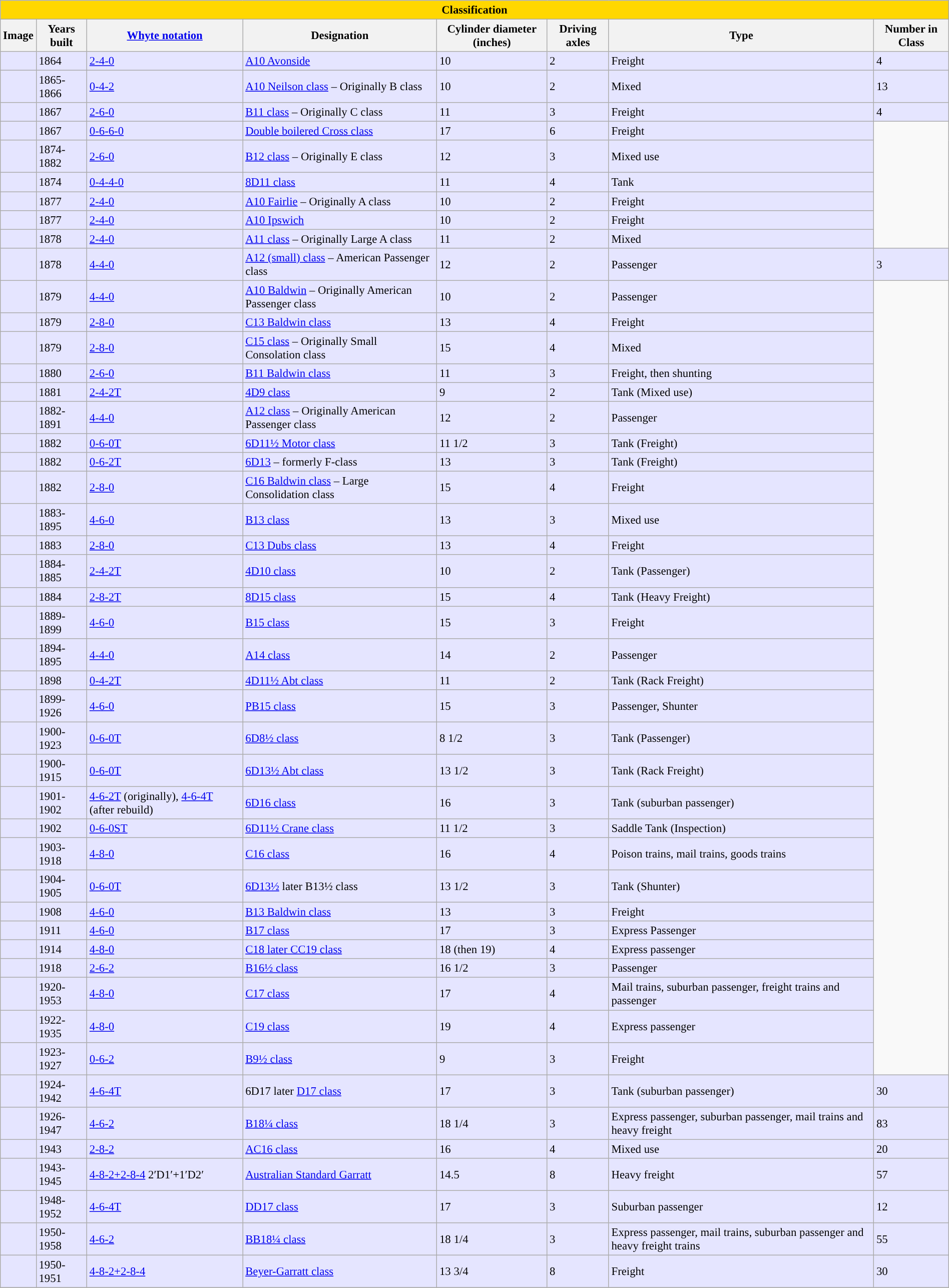<table class=wikitable style="width: 100%; font-size:95%;”">
<tr>
<th colspan="8" style="background:gold;” ">Classification</th>
</tr>
<tr>
<th>Image</th>
<th>Years built</th>
<th><a href='#'>Whyte notation</a></th>
<th>Designation</th>
<th>Cylinder diameter (inches)</th>
<th>Driving axles</th>
<th>Type</th>
<th>Number in Class</th>
</tr>
<tr style="background:#E5E5FF";>
<td></td>
<td>1864</td>
<td><a href='#'>2-4-0</a></td>
<td><a href='#'>A10 Avonside</a></td>
<td>10</td>
<td>2</td>
<td>Freight</td>
<td>4</td>
</tr>
<tr style="background:#E5E5FF">
<td></td>
<td>1865-1866</td>
<td><a href='#'>0-4-2</a></td>
<td><a href='#'>A10 Neilson class</a> – Originally B class</td>
<td>10</td>
<td>2</td>
<td>Mixed</td>
<td>13</td>
</tr>
<tr style="background:#E5E5FF">
<td></td>
<td>1867</td>
<td><a href='#'>2-6-0</a></td>
<td><a href='#'>B11 class</a> – Originally C class</td>
<td>11</td>
<td>3</td>
<td>Freight</td>
<td>4</td>
</tr>
<tr style="background:#E5E5FF">
<td></td>
<td>1867</td>
<td><a href='#'>0-6-6-0</a></td>
<td><a href='#'>Double boilered Cross class</a></td>
<td>17</td>
<td>6</td>
<td>Freight</td>
</tr>
<tr style="background:#E5E5FF">
<td></td>
<td>1874-1882</td>
<td><a href='#'>2-6-0</a></td>
<td><a href='#'>B12 class</a> – Originally E class</td>
<td>12</td>
<td>3</td>
<td>Mixed use</td>
</tr>
<tr style="background:#E5E5FF">
<td></td>
<td>1874</td>
<td><a href='#'>0-4-4-0</a></td>
<td><a href='#'>8D11 class</a></td>
<td>11</td>
<td>4</td>
<td>Tank</td>
</tr>
<tr style="background:#E5E5FF">
<td></td>
<td>1877</td>
<td><a href='#'>2-4-0</a></td>
<td><a href='#'>A10 Fairlie</a> – Originally A class</td>
<td>10</td>
<td>2</td>
<td>Freight</td>
</tr>
<tr style="background:#E5E5FF">
<td></td>
<td>1877</td>
<td><a href='#'>2-4-0</a></td>
<td><a href='#'>A10 Ipswich</a></td>
<td>10</td>
<td>2</td>
<td>Freight</td>
</tr>
<tr style="background:#E5E5FF">
<td></td>
<td>1878</td>
<td><a href='#'>2-4-0</a></td>
<td><a href='#'>A11 class</a> – Originally Large A class</td>
<td>11</td>
<td>2</td>
<td>Mixed</td>
</tr>
<tr style="background:#E5E5FF">
<td></td>
<td>1878</td>
<td><a href='#'>4-4-0</a></td>
<td><a href='#'>A12 (small) class</a> – American Passenger class</td>
<td>12</td>
<td>2</td>
<td>Passenger</td>
<td>3</td>
</tr>
<tr style="background:#E5E5FF">
<td></td>
<td>1879</td>
<td><a href='#'>4-4-0</a></td>
<td><a href='#'>A10 Baldwin</a> – Originally American Passenger class</td>
<td>10</td>
<td>2</td>
<td>Passenger</td>
</tr>
<tr style="background:#E5E5FF">
<td></td>
<td>1879</td>
<td><a href='#'>2-8-0</a></td>
<td><a href='#'>C13 Baldwin class</a></td>
<td>13</td>
<td>4</td>
<td>Freight</td>
</tr>
<tr style="background:#E5E5FF">
<td></td>
<td>1879</td>
<td><a href='#'>2-8-0</a></td>
<td><a href='#'>C15 class</a>  – Originally Small Consolation class</td>
<td>15</td>
<td>4</td>
<td>Mixed</td>
</tr>
<tr style="background:#E5E5FF">
<td></td>
<td>1880</td>
<td><a href='#'>2-6-0</a></td>
<td><a href='#'>B11 Baldwin class</a></td>
<td>11</td>
<td>3</td>
<td>Freight, then shunting</td>
</tr>
<tr style="background:#E5E5FF">
<td></td>
<td>1881</td>
<td><a href='#'>2-4-2T</a></td>
<td><a href='#'>4D9 class</a></td>
<td>9</td>
<td>2</td>
<td>Tank (Mixed use)</td>
</tr>
<tr style="background:#E5E5FF">
<td></td>
<td>1882-1891</td>
<td><a href='#'>4-4-0</a></td>
<td><a href='#'>A12 class</a> – Originally American Passenger class</td>
<td>12</td>
<td>2</td>
<td>Passenger</td>
</tr>
<tr style="background:#E5E5FF">
<td></td>
<td>1882</td>
<td><a href='#'>0-6-0T</a></td>
<td><a href='#'>6D11½ Motor class</a></td>
<td>11 1/2</td>
<td>3</td>
<td>Tank (Freight)</td>
</tr>
<tr style="background:#E5E5FF">
<td></td>
<td>1882</td>
<td><a href='#'>0-6-2T</a></td>
<td><a href='#'>6D13</a> – formerly F-class</td>
<td>13</td>
<td>3</td>
<td>Tank (Freight)</td>
</tr>
<tr style="background:#E5E5FF">
<td></td>
<td>1882</td>
<td><a href='#'>2-8-0</a></td>
<td><a href='#'>C16 Baldwin class</a> – Large Consolidation class</td>
<td>15</td>
<td>4</td>
<td>Freight</td>
</tr>
<tr style="background:#E5E5FF">
<td></td>
<td>1883-1895</td>
<td><a href='#'>4-6-0</a></td>
<td><a href='#'>B13 class</a></td>
<td>13</td>
<td>3</td>
<td>Mixed use</td>
</tr>
<tr style="background:#E5E5FF">
<td></td>
<td>1883</td>
<td><a href='#'>2-8-0</a></td>
<td><a href='#'>C13 Dubs class</a></td>
<td>13</td>
<td>4</td>
<td>Freight</td>
</tr>
<tr style="background:#E5E5FF">
<td></td>
<td>1884-1885</td>
<td><a href='#'>2-4-2T</a></td>
<td><a href='#'>4D10 class</a></td>
<td>10</td>
<td>2</td>
<td>Tank (Passenger)</td>
</tr>
<tr style="background:#E5E5FF">
<td></td>
<td>1884</td>
<td><a href='#'>2-8-2T</a></td>
<td><a href='#'>8D15 class</a></td>
<td>15</td>
<td>4</td>
<td>Tank (Heavy Freight)</td>
</tr>
<tr style="background:#E5E5FF">
<td></td>
<td>1889-1899</td>
<td><a href='#'>4-6-0</a></td>
<td><a href='#'>B15 class</a></td>
<td>15</td>
<td>3</td>
<td>Freight</td>
</tr>
<tr style="background:#E5E5FF">
<td></td>
<td>1894-1895</td>
<td><a href='#'>4-4-0</a></td>
<td><a href='#'>A14 class</a></td>
<td>14</td>
<td>2</td>
<td>Passenger</td>
</tr>
<tr style="background:#E5E5FF">
<td></td>
<td>1898</td>
<td><a href='#'>0-4-2T</a></td>
<td><a href='#'>4D11½ Abt class</a></td>
<td>11</td>
<td>2</td>
<td>Tank (Rack Freight)</td>
</tr>
<tr style="background:#E5E5FF">
<td></td>
<td>1899-1926</td>
<td><a href='#'>4-6-0</a></td>
<td><a href='#'>PB15 class</a></td>
<td>15</td>
<td>3</td>
<td>Passenger, Shunter</td>
</tr>
<tr style="background:#E5E5FF">
<td></td>
<td>1900-1923</td>
<td><a href='#'>0-6-0T</a></td>
<td><a href='#'>6D8½ class</a></td>
<td>8 1/2</td>
<td>3</td>
<td>Tank (Passenger)</td>
</tr>
<tr style="background:#E5E5FF">
<td></td>
<td>1900-1915</td>
<td><a href='#'>0-6-0T</a></td>
<td><a href='#'>6D13½ Abt class</a></td>
<td>13 1/2</td>
<td>3</td>
<td>Tank (Rack Freight)</td>
</tr>
<tr style="background:#E5E5FF">
<td></td>
<td>1901-1902</td>
<td><a href='#'>4-6-2T</a> (originally), <a href='#'>4-6-4T</a> (after rebuild)</td>
<td><a href='#'>6D16 class</a></td>
<td>16</td>
<td>3</td>
<td>Tank (suburban passenger)</td>
</tr>
<tr style="background:#E5E5FF">
<td></td>
<td>1902</td>
<td><a href='#'>0-6-0ST</a></td>
<td><a href='#'>6D11½ Crane class</a></td>
<td>11 1/2</td>
<td>3</td>
<td>Saddle Tank (Inspection)</td>
</tr>
<tr style="background:#E5E5FF">
<td></td>
<td>1903-1918</td>
<td><a href='#'>4-8-0</a></td>
<td><a href='#'>C16 class</a></td>
<td>16</td>
<td>4</td>
<td>Poison trains, mail trains, goods trains</td>
</tr>
<tr style="background:#E5E5FF">
<td></td>
<td>1904-1905</td>
<td><a href='#'>0-6-0T</a></td>
<td><a href='#'>6D13½</a> later B13½ class</td>
<td>13 1/2</td>
<td>3</td>
<td>Tank (Shunter)</td>
</tr>
<tr style="background:#E5E5FF">
<td></td>
<td>1908</td>
<td><a href='#'>4-6-0</a></td>
<td><a href='#'>B13 Baldwin class</a></td>
<td>13</td>
<td>3</td>
<td>Freight</td>
</tr>
<tr style="background:#E5E5FF">
<td></td>
<td>1911</td>
<td><a href='#'>4-6-0</a></td>
<td><a href='#'>B17 class</a></td>
<td>17</td>
<td>3</td>
<td>Express Passenger</td>
</tr>
<tr style="background:#E5E5FF">
<td></td>
<td>1914</td>
<td><a href='#'>4-8-0</a></td>
<td><a href='#'>C18 later CC19 class</a></td>
<td>18 (then 19)</td>
<td>4</td>
<td>Express passenger</td>
</tr>
<tr style="background:#E5E5FF">
<td></td>
<td>1918</td>
<td><a href='#'>2-6-2</a></td>
<td><a href='#'>B16½ class</a></td>
<td>16 1/2</td>
<td>3</td>
<td>Passenger</td>
</tr>
<tr style="background:#E5E5FF">
<td></td>
<td>1920-1953</td>
<td><a href='#'>4-8-0</a></td>
<td><a href='#'>C17 class</a></td>
<td>17</td>
<td>4</td>
<td>Mail trains, suburban passenger, freight trains and passenger</td>
</tr>
<tr style="background:#E5E5FF">
<td></td>
<td>1922-1935</td>
<td><a href='#'>4-8-0</a></td>
<td><a href='#'>C19 class</a></td>
<td>19</td>
<td>4</td>
<td>Express passenger</td>
</tr>
<tr style="background:#E5E5FF">
<td></td>
<td>1923-1927</td>
<td><a href='#'>0-6-2</a></td>
<td><a href='#'>B9½ class</a></td>
<td>9</td>
<td>3</td>
<td>Freight</td>
</tr>
<tr style="background:#E5E5FF">
<td></td>
<td>1924-1942</td>
<td><a href='#'>4-6-4T</a></td>
<td>6D17 later <a href='#'>D17 class</a></td>
<td>17</td>
<td>3</td>
<td>Tank (suburban passenger)</td>
<td>30</td>
</tr>
<tr style="background:#E5E5FF">
<td></td>
<td>1926-1947</td>
<td><a href='#'>4-6-2</a></td>
<td><a href='#'>B18¼ class</a></td>
<td>18 1/4</td>
<td>3</td>
<td>Express passenger, suburban passenger, mail trains and heavy freight</td>
<td>83</td>
</tr>
<tr style="background:#E5E5FF">
<td></td>
<td>1943</td>
<td><a href='#'>2-8-2</a></td>
<td><a href='#'>AC16 class</a></td>
<td>16</td>
<td>4</td>
<td>Mixed use</td>
<td>20</td>
</tr>
<tr style="background:#E5E5FF">
<td></td>
<td>1943-1945</td>
<td><a href='#'>4-8-2+2-8-4</a> 2′D1′+1′D2′</td>
<td><a href='#'>Australian Standard Garratt</a></td>
<td>14.5</td>
<td>8</td>
<td>Heavy freight</td>
<td>57</td>
</tr>
<tr style="background:#E5E5FF">
<td></td>
<td>1948-1952</td>
<td><a href='#'>4-6-4T</a></td>
<td><a href='#'>DD17 class</a></td>
<td>17</td>
<td>3</td>
<td>Suburban passenger</td>
<td>12</td>
</tr>
<tr style="background:#E5E5FF">
<td></td>
<td>1950-1958</td>
<td><a href='#'>4-6-2</a></td>
<td><a href='#'>BB18¼ class</a></td>
<td>18 1/4</td>
<td>3</td>
<td>Express passenger, mail trains, suburban passenger and heavy freight trains</td>
<td>55</td>
</tr>
<tr style="background:#E5E5FF">
<td></td>
<td>1950-1951</td>
<td><a href='#'>4-8-2+2-8-4</a></td>
<td><a href='#'>Beyer-Garratt class</a></td>
<td>13 3/4</td>
<td>8</td>
<td>Freight</td>
<td>30</td>
</tr>
<tr>
</tr>
</table>
